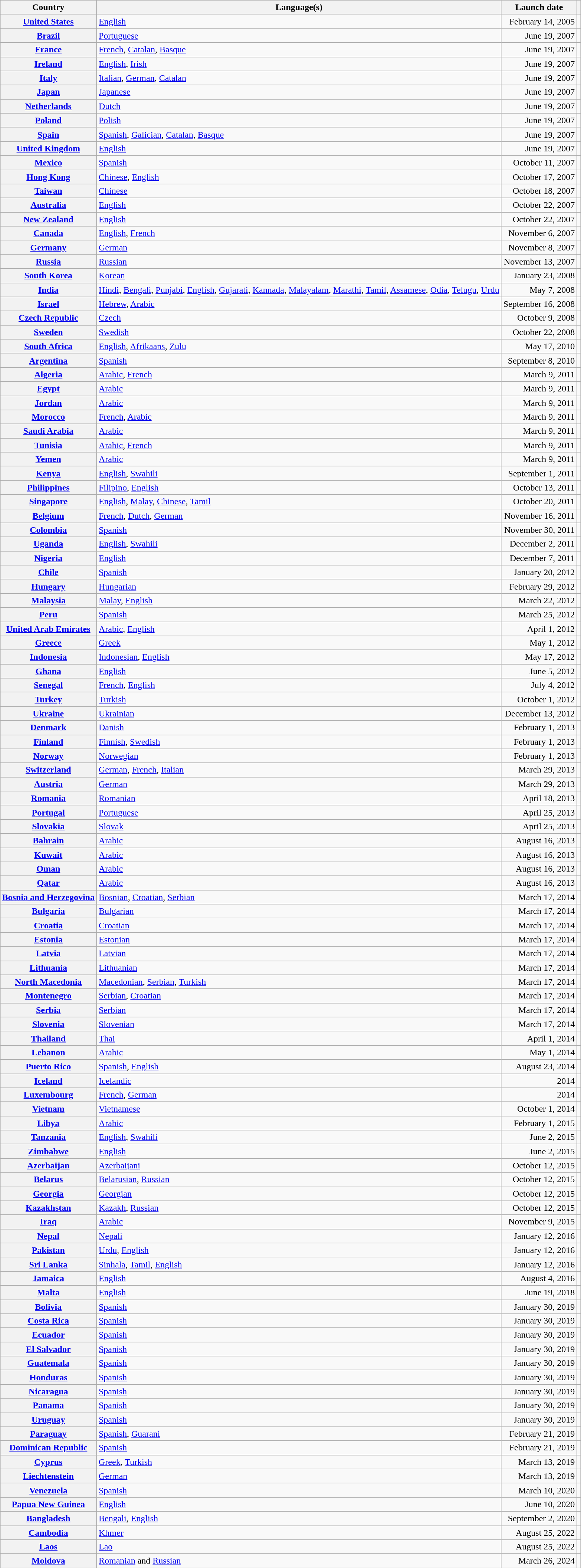<table class="wikitable sortable plainrowheaders mw-collapsible" style="margin: 1em auto;">
<tr>
<th scope="col">Country</th>
<th scope="col">Language(s)</th>
<th scope="col">Launch date</th>
<th scope="col"></th>
</tr>
<tr>
<th scope="row"><a href='#'>United States</a></th>
<td><a href='#'>English</a></td>
<td style="text-align: right;">February 14, 2005</td>
<td></td>
</tr>
<tr>
<th scope="row"><a href='#'>Brazil</a></th>
<td><a href='#'>Portuguese</a></td>
<td style="text-align: right;">June 19, 2007</td>
<td></td>
</tr>
<tr>
<th scope="row"><a href='#'>France</a></th>
<td><a href='#'>French</a>, <a href='#'>Catalan</a>, <a href='#'>Basque</a></td>
<td style="text-align: right;">June 19, 2007</td>
<td></td>
</tr>
<tr>
<th scope="row"><a href='#'>Ireland</a></th>
<td><a href='#'>English</a>, <a href='#'>Irish</a></td>
<td style="text-align: right;">June 19, 2007</td>
<td></td>
</tr>
<tr>
<th scope="row"><a href='#'>Italy</a></th>
<td><a href='#'>Italian</a>, <a href='#'>German</a>, <a href='#'>Catalan</a></td>
<td style="text-align: right;">June 19, 2007</td>
<td></td>
</tr>
<tr>
<th scope="row"><a href='#'>Japan</a></th>
<td><a href='#'>Japanese</a></td>
<td style="text-align: right;">June 19, 2007</td>
<td></td>
</tr>
<tr>
<th scope="row"><a href='#'>Netherlands</a></th>
<td><a href='#'>Dutch</a></td>
<td style="text-align: right;">June 19, 2007</td>
<td></td>
</tr>
<tr>
<th scope="row"><a href='#'>Poland</a></th>
<td><a href='#'>Polish</a></td>
<td style="text-align: right;">June 19, 2007</td>
<td></td>
</tr>
<tr>
<th scope="row"><a href='#'>Spain</a></th>
<td><a href='#'>Spanish</a>, <a href='#'>Galician</a>, <a href='#'>Catalan</a>, <a href='#'>Basque</a></td>
<td style="text-align: right;">June 19, 2007</td>
<td></td>
</tr>
<tr>
<th scope="row"><a href='#'>United Kingdom</a></th>
<td><a href='#'>English</a></td>
<td style="text-align: right;">June 19, 2007</td>
<td></td>
</tr>
<tr>
<th scope="row"><a href='#'>Mexico</a></th>
<td><a href='#'>Spanish</a></td>
<td style="text-align: right;">October 11, 2007</td>
<td></td>
</tr>
<tr>
<th scope="row"><a href='#'>Hong Kong</a></th>
<td><a href='#'>Chinese</a>, <a href='#'>English</a></td>
<td style="text-align: right;">October 17, 2007</td>
<td></td>
</tr>
<tr>
<th scope="row"><a href='#'>Taiwan</a></th>
<td><a href='#'>Chinese</a></td>
<td style="text-align: right;">October 18, 2007</td>
<td></td>
</tr>
<tr>
<th scope="row"><a href='#'>Australia</a></th>
<td><a href='#'>English</a></td>
<td style="text-align: right;">October 22, 2007</td>
<td></td>
</tr>
<tr>
<th scope="row"><a href='#'>New Zealand</a></th>
<td><a href='#'>English</a></td>
<td style="text-align: right;">October 22, 2007</td>
<td></td>
</tr>
<tr>
<th scope="row"><a href='#'>Canada</a></th>
<td><a href='#'>English</a>, <a href='#'>French</a></td>
<td style="text-align: right;">November 6, 2007</td>
<td></td>
</tr>
<tr>
<th scope="row"><a href='#'>Germany</a></th>
<td><a href='#'>German</a></td>
<td style="text-align: right;">November 8, 2007</td>
<td></td>
</tr>
<tr>
<th scope="row"><a href='#'>Russia</a></th>
<td><a href='#'>Russian</a></td>
<td style="text-align: right;">November 13, 2007</td>
<td></td>
</tr>
<tr>
<th scope="row"><a href='#'>South Korea</a></th>
<td><a href='#'>Korean</a></td>
<td style="text-align: right;">January 23, 2008</td>
<td></td>
</tr>
<tr>
<th scope="row"><a href='#'>India</a></th>
<td><a href='#'>Hindi</a>, <a href='#'>Bengali</a>, <a href='#'>Punjabi</a>, <a href='#'>English</a>, <a href='#'>Gujarati</a>, <a href='#'>Kannada</a>, <a href='#'>Malayalam</a>, <a href='#'>Marathi</a>, <a href='#'>Tamil</a>, <a href='#'>Assamese</a>, <a href='#'>Odia</a>, <a href='#'>Telugu</a>, <a href='#'>Urdu</a></td>
<td style="text-align: right;">May 7, 2008</td>
<td></td>
</tr>
<tr>
<th scope="row"><a href='#'>Israel</a></th>
<td><a href='#'>Hebrew</a>, <a href='#'>Arabic</a></td>
<td style="text-align: right;">September 16, 2008</td>
<td></td>
</tr>
<tr>
<th scope="row"><a href='#'>Czech Republic</a></th>
<td><a href='#'>Czech</a></td>
<td style="text-align: right;">October 9, 2008</td>
<td></td>
</tr>
<tr>
<th scope="row"><a href='#'>Sweden</a></th>
<td><a href='#'>Swedish</a></td>
<td style="text-align: right;">October 22, 2008</td>
<td></td>
</tr>
<tr>
<th scope="row"><a href='#'>South Africa</a></th>
<td><a href='#'>English</a>, <a href='#'>Afrikaans</a>, <a href='#'>Zulu</a></td>
<td style="text-align: right;">May 17, 2010</td>
<td></td>
</tr>
<tr>
<th scope="row"><a href='#'>Argentina</a></th>
<td><a href='#'>Spanish</a></td>
<td style="text-align: right;">September 8, 2010</td>
<td></td>
</tr>
<tr>
<th scope="row"><a href='#'>Algeria</a></th>
<td><a href='#'>Arabic</a>, <a href='#'>French</a></td>
<td style="text-align: right;">March 9, 2011</td>
<td></td>
</tr>
<tr>
<th scope="row"><a href='#'>Egypt</a></th>
<td><a href='#'>Arabic</a></td>
<td style="text-align: right;">March 9, 2011</td>
<td></td>
</tr>
<tr>
<th scope="row"><a href='#'>Jordan</a></th>
<td><a href='#'>Arabic</a></td>
<td style="text-align: right;">March 9, 2011</td>
<td></td>
</tr>
<tr>
<th scope="row"><a href='#'>Morocco</a></th>
<td><a href='#'>French</a>, <a href='#'>Arabic</a></td>
<td style="text-align: right;">March 9, 2011</td>
<td></td>
</tr>
<tr>
<th scope="row"><a href='#'>Saudi Arabia</a></th>
<td><a href='#'>Arabic</a></td>
<td style="text-align: right;">March 9, 2011</td>
<td></td>
</tr>
<tr>
<th scope="row"><a href='#'>Tunisia</a></th>
<td><a href='#'>Arabic</a>, <a href='#'>French</a></td>
<td style="text-align: right;">March 9, 2011</td>
<td></td>
</tr>
<tr>
<th scope="row"><a href='#'>Yemen</a></th>
<td><a href='#'>Arabic</a></td>
<td style="text-align: right;">March 9, 2011</td>
<td></td>
</tr>
<tr>
<th scope="row"><a href='#'>Kenya</a></th>
<td><a href='#'>English</a>, <a href='#'>Swahili</a></td>
<td style="text-align: right;">September 1, 2011</td>
<td></td>
</tr>
<tr>
<th scope="row"><a href='#'>Philippines</a></th>
<td><a href='#'>Filipino</a>, <a href='#'>English</a></td>
<td style="text-align: right;">October 13, 2011</td>
<td></td>
</tr>
<tr>
<th scope="row"><a href='#'>Singapore</a></th>
<td><a href='#'>English</a>, <a href='#'>Malay</a>, <a href='#'>Chinese</a>, <a href='#'>Tamil</a></td>
<td style="text-align: right;">October 20, 2011</td>
<td></td>
</tr>
<tr>
<th scope="row"><a href='#'>Belgium</a></th>
<td><a href='#'>French</a>, <a href='#'>Dutch</a>, <a href='#'>German</a></td>
<td style="text-align: right;">November 16, 2011</td>
<td></td>
</tr>
<tr>
<th scope="row"><a href='#'>Colombia</a></th>
<td><a href='#'>Spanish</a></td>
<td style="text-align: right;">November 30, 2011</td>
<td></td>
</tr>
<tr>
<th scope="row"><a href='#'>Uganda</a></th>
<td><a href='#'>English</a>, <a href='#'>Swahili</a></td>
<td style="text-align: right;">December 2, 2011</td>
<td></td>
</tr>
<tr>
<th scope="row"><a href='#'>Nigeria</a></th>
<td><a href='#'>English</a></td>
<td style="text-align: right;">December 7, 2011</td>
<td></td>
</tr>
<tr>
<th scope="row"><a href='#'>Chile</a></th>
<td><a href='#'>Spanish</a></td>
<td style="text-align: right;">January 20, 2012</td>
<td></td>
</tr>
<tr>
<th scope="row"><a href='#'>Hungary</a></th>
<td><a href='#'>Hungarian</a></td>
<td style="text-align: right;">February 29, 2012</td>
<td></td>
</tr>
<tr>
<th scope="row"><a href='#'>Malaysia</a></th>
<td><a href='#'>Malay</a>, <a href='#'>English</a></td>
<td style="text-align: right;">March 22, 2012</td>
<td></td>
</tr>
<tr>
<th scope="row"><a href='#'>Peru</a></th>
<td><a href='#'>Spanish</a></td>
<td style="text-align: right;">March 25, 2012</td>
<td></td>
</tr>
<tr>
<th scope="row"><a href='#'>United Arab Emirates</a></th>
<td><a href='#'>Arabic</a>, <a href='#'>English</a></td>
<td style="text-align: right;">April 1, 2012</td>
<td></td>
</tr>
<tr>
<th scope="row"><a href='#'>Greece</a></th>
<td><a href='#'>Greek</a></td>
<td style="text-align: right;">May 1, 2012</td>
<td></td>
</tr>
<tr>
<th scope="row"><a href='#'>Indonesia</a></th>
<td><a href='#'>Indonesian</a>, <a href='#'>English</a></td>
<td style="text-align: right;">May 17, 2012</td>
<td></td>
</tr>
<tr>
<th scope="row"><a href='#'>Ghana</a></th>
<td><a href='#'>English</a></td>
<td style="text-align: right;">June 5, 2012</td>
<td></td>
</tr>
<tr>
<th scope="row"><a href='#'>Senegal</a></th>
<td><a href='#'>French</a>, <a href='#'>English</a></td>
<td style="text-align: right;">July 4, 2012</td>
<td></td>
</tr>
<tr>
<th scope="row"><a href='#'>Turkey</a></th>
<td><a href='#'>Turkish</a></td>
<td style="text-align: right;">October 1, 2012</td>
<td></td>
</tr>
<tr>
<th scope="row"><a href='#'>Ukraine</a></th>
<td><a href='#'>Ukrainian</a></td>
<td style="text-align: right;">December 13, 2012</td>
<td></td>
</tr>
<tr>
<th scope="row"><a href='#'>Denmark</a></th>
<td><a href='#'>Danish</a></td>
<td style="text-align: right;">February 1, 2013</td>
<td></td>
</tr>
<tr>
<th scope="row"><a href='#'>Finland</a></th>
<td><a href='#'>Finnish</a>, <a href='#'>Swedish</a></td>
<td style="text-align: right;">February 1, 2013</td>
<td></td>
</tr>
<tr>
<th scope="row"><a href='#'>Norway</a></th>
<td><a href='#'>Norwegian</a></td>
<td style="text-align: right;">February 1, 2013</td>
<td></td>
</tr>
<tr>
<th scope="row"><a href='#'>Switzerland</a></th>
<td><a href='#'>German</a>, <a href='#'>French</a>, <a href='#'>Italian</a></td>
<td style="text-align: right;">March 29, 2013</td>
<td></td>
</tr>
<tr>
<th scope="row"><a href='#'>Austria</a></th>
<td><a href='#'>German</a></td>
<td style="text-align: right;">March 29, 2013</td>
<td></td>
</tr>
<tr>
<th scope="row"><a href='#'>Romania</a></th>
<td><a href='#'>Romanian</a></td>
<td style="text-align: right;">April 18, 2013</td>
<td></td>
</tr>
<tr>
<th scope="row"><a href='#'>Portugal</a></th>
<td><a href='#'>Portuguese</a></td>
<td style="text-align: right;">April 25, 2013</td>
<td></td>
</tr>
<tr>
<th scope="row"><a href='#'>Slovakia</a></th>
<td><a href='#'>Slovak</a></td>
<td style="text-align: right;">April 25, 2013</td>
<td></td>
</tr>
<tr>
<th scope="row"><a href='#'>Bahrain</a></th>
<td><a href='#'>Arabic</a></td>
<td style="text-align: right;">August 16, 2013</td>
<td></td>
</tr>
<tr>
<th scope="row"><a href='#'>Kuwait</a></th>
<td><a href='#'>Arabic</a></td>
<td style="text-align: right;">August 16, 2013</td>
<td></td>
</tr>
<tr>
<th scope="row"><a href='#'>Oman</a></th>
<td><a href='#'>Arabic</a></td>
<td style="text-align: right;">August 16, 2013</td>
<td></td>
</tr>
<tr>
<th scope="row"><a href='#'>Qatar</a></th>
<td><a href='#'>Arabic</a></td>
<td style="text-align: right;">August 16, 2013</td>
<td></td>
</tr>
<tr>
<th scope="row"><a href='#'>Bosnia and Herzegovina</a></th>
<td><a href='#'>Bosnian</a>, <a href='#'>Croatian</a>, <a href='#'>Serbian</a></td>
<td style="text-align: right;">March 17, 2014</td>
<td></td>
</tr>
<tr>
<th scope="row"><a href='#'>Bulgaria</a></th>
<td><a href='#'>Bulgarian</a></td>
<td style="text-align: right;">March 17, 2014</td>
<td></td>
</tr>
<tr>
<th scope="row"><a href='#'>Croatia</a></th>
<td><a href='#'>Croatian</a></td>
<td style="text-align: right;">March 17, 2014</td>
<td></td>
</tr>
<tr>
<th scope="row"><a href='#'>Estonia</a></th>
<td><a href='#'>Estonian</a></td>
<td style="text-align: right;">March 17, 2014</td>
<td></td>
</tr>
<tr>
<th scope="row"><a href='#'>Latvia</a></th>
<td><a href='#'>Latvian</a></td>
<td style="text-align: right;">March 17, 2014</td>
<td></td>
</tr>
<tr>
<th scope="row"><a href='#'>Lithuania</a></th>
<td><a href='#'>Lithuanian</a></td>
<td style="text-align: right;">March 17, 2014</td>
<td></td>
</tr>
<tr>
<th scope="row"><a href='#'>North Macedonia</a></th>
<td><a href='#'>Macedonian</a>, <a href='#'>Serbian</a>, <a href='#'>Turkish</a></td>
<td style="text-align: right;">March 17, 2014</td>
<td></td>
</tr>
<tr>
<th scope="row"><a href='#'>Montenegro</a></th>
<td><a href='#'>Serbian</a>, <a href='#'>Croatian</a></td>
<td style="text-align: right;">March 17, 2014</td>
<td></td>
</tr>
<tr>
<th scope="row"><a href='#'>Serbia</a></th>
<td><a href='#'>Serbian</a></td>
<td style="text-align: right;">March 17, 2014</td>
<td></td>
</tr>
<tr>
<th scope="row"><a href='#'>Slovenia</a></th>
<td><a href='#'>Slovenian</a></td>
<td style="text-align: right;">March 17, 2014</td>
<td></td>
</tr>
<tr>
<th scope="row"><a href='#'>Thailand</a></th>
<td><a href='#'>Thai</a></td>
<td style="text-align: right;">April 1, 2014</td>
<td></td>
</tr>
<tr>
<th scope="row"><a href='#'>Lebanon</a></th>
<td><a href='#'>Arabic</a></td>
<td style="text-align: right;">May 1, 2014</td>
<td></td>
</tr>
<tr>
<th scope="row"><a href='#'>Puerto Rico</a></th>
<td><a href='#'>Spanish</a>, <a href='#'>English</a></td>
<td style="text-align: right;">August 23, 2014</td>
<td></td>
</tr>
<tr>
<th scope="row"><a href='#'>Iceland</a></th>
<td><a href='#'>Icelandic</a></td>
<td style="text-align: right;">2014</td>
<td></td>
</tr>
<tr>
<th scope="row"><a href='#'>Luxembourg</a></th>
<td><a href='#'>French</a>, <a href='#'>German</a></td>
<td style="text-align: right;">2014</td>
<td></td>
</tr>
<tr>
<th scope="row"><a href='#'>Vietnam</a></th>
<td><a href='#'>Vietnamese</a></td>
<td style="text-align: right;">October 1, 2014</td>
<td></td>
</tr>
<tr>
<th scope="row"><a href='#'>Libya</a></th>
<td><a href='#'>Arabic</a></td>
<td style="text-align: right;">February 1, 2015</td>
<td></td>
</tr>
<tr>
<th scope="row"><a href='#'>Tanzania</a></th>
<td><a href='#'>English</a>, <a href='#'>Swahili</a></td>
<td style="text-align: right;">June 2, 2015</td>
<td></td>
</tr>
<tr>
<th scope="row"><a href='#'>Zimbabwe</a></th>
<td><a href='#'>English</a></td>
<td style="text-align: right;">June 2, 2015</td>
<td></td>
</tr>
<tr>
<th scope="row"><a href='#'>Azerbaijan</a></th>
<td><a href='#'>Azerbaijani</a></td>
<td style="text-align: right;">October 12, 2015</td>
<td></td>
</tr>
<tr>
<th scope="row"><a href='#'>Belarus</a></th>
<td><a href='#'>Belarusian</a>, <a href='#'>Russian</a></td>
<td style="text-align: right;">October 12, 2015</td>
<td></td>
</tr>
<tr>
<th scope="row"><a href='#'>Georgia</a></th>
<td><a href='#'>Georgian</a></td>
<td style="text-align: right;">October 12, 2015</td>
<td></td>
</tr>
<tr>
<th scope="row"><a href='#'>Kazakhstan</a></th>
<td><a href='#'>Kazakh</a>, <a href='#'>Russian</a></td>
<td style="text-align: right;">October 12, 2015</td>
<td></td>
</tr>
<tr>
<th scope="row"><a href='#'>Iraq</a></th>
<td><a href='#'>Arabic</a></td>
<td style="text-align: right;">November 9, 2015</td>
<td></td>
</tr>
<tr>
<th scope="row"><a href='#'>Nepal</a></th>
<td><a href='#'>Nepali</a></td>
<td style="text-align: right;">January 12, 2016</td>
<td></td>
</tr>
<tr>
<th scope="row"><a href='#'>Pakistan</a></th>
<td><a href='#'>Urdu</a>, <a href='#'>English</a></td>
<td style="text-align: right;">January 12, 2016</td>
<td></td>
</tr>
<tr>
<th scope="row"><a href='#'>Sri Lanka</a></th>
<td><a href='#'>Sinhala</a>, <a href='#'>Tamil</a>, <a href='#'>English</a></td>
<td style="text-align: right;">January 12, 2016</td>
<td></td>
</tr>
<tr>
<th scope="row"><a href='#'>Jamaica</a></th>
<td><a href='#'>English</a></td>
<td style="text-align: right;">August 4, 2016</td>
<td></td>
</tr>
<tr>
<th scope="row"><a href='#'>Malta</a></th>
<td><a href='#'>English</a></td>
<td style="text-align: right;">June 19, 2018</td>
<td></td>
</tr>
<tr>
<th scope="row"><a href='#'>Bolivia</a></th>
<td><a href='#'>Spanish</a></td>
<td style="text-align: right;">January 30, 2019</td>
<td></td>
</tr>
<tr>
<th scope="row"><a href='#'>Costa Rica</a></th>
<td><a href='#'>Spanish</a></td>
<td style="text-align: right;">January 30, 2019</td>
<td></td>
</tr>
<tr>
<th scope="row"><a href='#'>Ecuador</a></th>
<td><a href='#'>Spanish</a></td>
<td style="text-align: right;">January 30, 2019</td>
<td></td>
</tr>
<tr>
<th scope="row"><a href='#'>El Salvador</a></th>
<td><a href='#'>Spanish</a></td>
<td style="text-align: right;">January 30, 2019</td>
<td></td>
</tr>
<tr>
<th scope="row"><a href='#'>Guatemala</a></th>
<td><a href='#'>Spanish</a></td>
<td style="text-align: right;">January 30, 2019</td>
<td></td>
</tr>
<tr>
<th scope="row"><a href='#'>Honduras</a></th>
<td><a href='#'>Spanish</a></td>
<td style="text-align: right;">January 30, 2019</td>
<td></td>
</tr>
<tr>
<th scope="row"><a href='#'>Nicaragua</a></th>
<td><a href='#'>Spanish</a></td>
<td style="text-align: right;">January 30, 2019</td>
<td></td>
</tr>
<tr>
<th scope="row"><a href='#'>Panama</a></th>
<td><a href='#'>Spanish</a></td>
<td style="text-align: right;">January 30, 2019</td>
<td></td>
</tr>
<tr>
<th scope="row"><a href='#'>Uruguay</a></th>
<td><a href='#'>Spanish</a></td>
<td style="text-align: right;">January 30, 2019</td>
<td></td>
</tr>
<tr>
<th scope="row"><a href='#'>Paraguay</a></th>
<td><a href='#'>Spanish</a>, <a href='#'>Guarani</a></td>
<td style="text-align: right;">February 21, 2019</td>
<td></td>
</tr>
<tr>
<th scope="row"><a href='#'>Dominican Republic</a></th>
<td><a href='#'>Spanish</a></td>
<td style="text-align: right;">February 21, 2019</td>
<td></td>
</tr>
<tr>
<th scope="row"><a href='#'>Cyprus</a></th>
<td><a href='#'>Greek</a>, <a href='#'>Turkish</a></td>
<td style="text-align: right;">March 13, 2019</td>
<td></td>
</tr>
<tr>
<th scope="row"><a href='#'>Liechtenstein</a></th>
<td><a href='#'>German</a></td>
<td style="text-align: right;">March 13, 2019</td>
<td></td>
</tr>
<tr>
<th scope="row"><a href='#'>Venezuela</a></th>
<td><a href='#'>Spanish</a></td>
<td style="text-align: right;">March 10, 2020</td>
<td></td>
</tr>
<tr>
<th scope="row"><a href='#'>Papua New Guinea</a></th>
<td><a href='#'>English</a></td>
<td style="text-align: right;">June 10, 2020</td>
<td></td>
</tr>
<tr>
<th scope="row"><a href='#'>Bangladesh</a></th>
<td><a href='#'>Bengali</a>, <a href='#'>English</a></td>
<td style="text-align: right;">September 2, 2020</td>
<td></td>
</tr>
<tr>
<th scope="row"><a href='#'>Cambodia</a></th>
<td><a href='#'>Khmer</a></td>
<td style="text-align: right;">August 25, 2022</td>
<td></td>
</tr>
<tr>
<th scope="row"><a href='#'>Laos</a></th>
<td><a href='#'>Lao</a></td>
<td style="text-align: right;">August 25, 2022</td>
<td></td>
</tr>
<tr>
<th scope="row"><a href='#'>Moldova</a></th>
<td><a href='#'>Romanian</a> and <a href='#'>Russian</a></td>
<td style="text-align: right;">March 26, 2024</td>
<td></td>
</tr>
</table>
